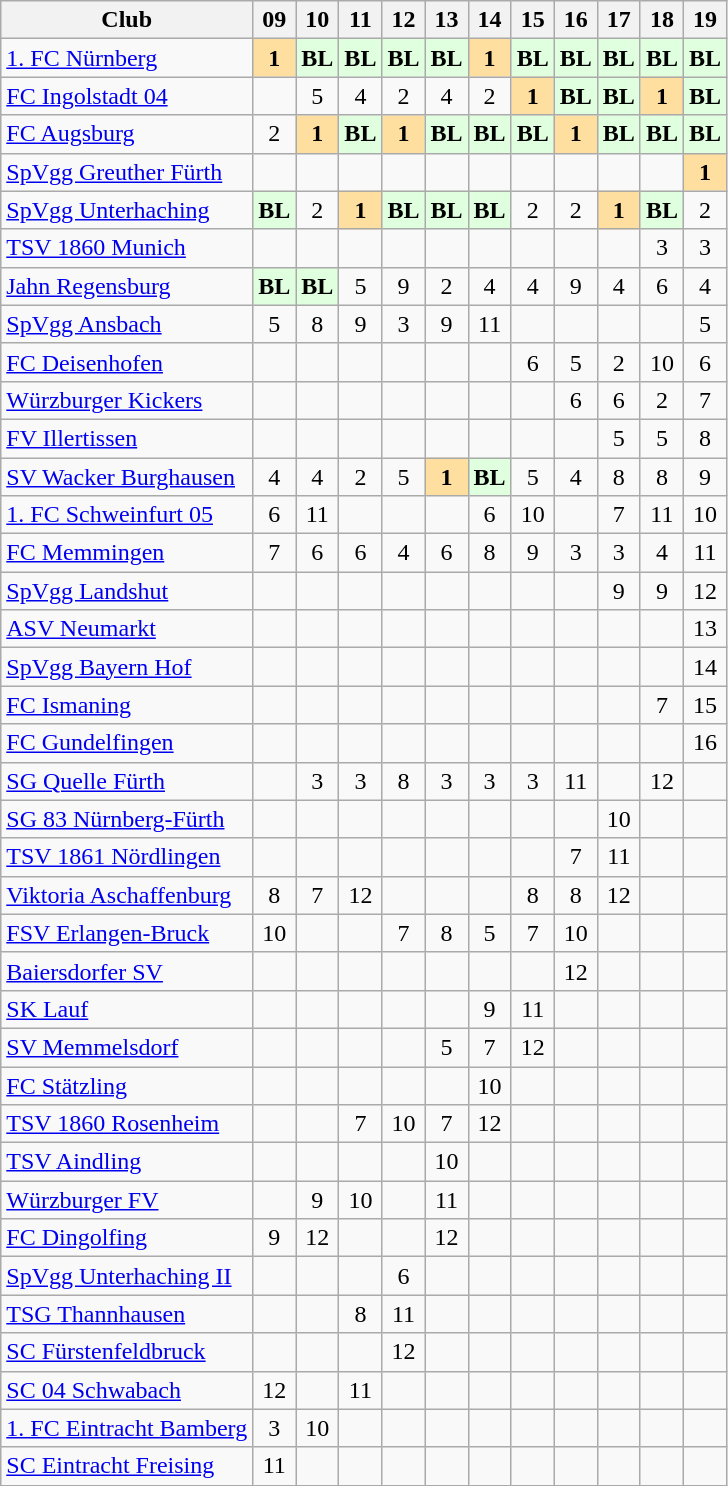<table class="wikitable sortable">
<tr>
<th>Club</th>
<th class="unsortable">09</th>
<th class="unsortable">10</th>
<th class="unsortable">11</th>
<th class="unsortable">12</th>
<th class="unsortable">13</th>
<th class="unsortable">14</th>
<th class="unsortable">15</th>
<th class="unsortable">16</th>
<th class="unsortable">17</th>
<th class="unsortable">18</th>
<th class="unsortable">19</th>
</tr>
<tr align="center">
<td align="left"><a href='#'>1. FC Nürnberg</a></td>
<td style="background:#ffdf9f"><strong>1</strong></td>
<td style="background:#dfffdf"><strong>BL</strong></td>
<td style="background:#dfffdf"><strong>BL</strong></td>
<td style="background:#dfffdf"><strong>BL</strong></td>
<td style="background:#dfffdf"><strong>BL</strong></td>
<td style="background:#ffdf9f"><strong>1</strong></td>
<td style="background:#dfffdf"><strong>BL</strong></td>
<td style="background:#dfffdf"><strong>BL</strong></td>
<td style="background:#dfffdf"><strong>BL</strong></td>
<td style="background:#dfffdf"><strong>BL</strong></td>
<td style="background:#dfffdf"><strong>BL</strong></td>
</tr>
<tr align="center">
<td align="left"><a href='#'>FC Ingolstadt 04</a></td>
<td></td>
<td>5</td>
<td>4</td>
<td>2</td>
<td>4</td>
<td>2</td>
<td style="background:#ffdf9f"><strong>1</strong></td>
<td style="background:#dfffdf"><strong>BL</strong></td>
<td style="background:#dfffdf"><strong>BL</strong></td>
<td style="background:#ffdf9f"><strong>1</strong></td>
<td style="background:#dfffdf"><strong>BL</strong></td>
</tr>
<tr align="center">
<td align="left"><a href='#'>FC Augsburg</a></td>
<td>2</td>
<td style="background:#ffdf9f"><strong>1</strong></td>
<td style="background:#dfffdf"><strong>BL</strong></td>
<td style="background:#ffdf9f"><strong>1</strong></td>
<td style="background:#dfffdf"><strong>BL</strong></td>
<td style="background:#dfffdf"><strong>BL</strong></td>
<td style="background:#dfffdf"><strong>BL</strong></td>
<td style="background:#ffdf9f"><strong>1</strong></td>
<td style="background:#dfffdf"><strong>BL</strong></td>
<td style="background:#dfffdf"><strong>BL</strong></td>
<td style="background:#dfffdf"><strong>BL</strong></td>
</tr>
<tr align="center">
<td align="left"><a href='#'>SpVgg Greuther Fürth</a></td>
<td></td>
<td></td>
<td></td>
<td></td>
<td></td>
<td></td>
<td></td>
<td></td>
<td></td>
<td></td>
<td style="background:#ffdf9f"><strong>1</strong></td>
</tr>
<tr align="center">
<td align="left"><a href='#'>SpVgg Unterhaching</a></td>
<td style="background:#dfffdf"><strong>BL</strong></td>
<td>2</td>
<td style="background:#ffdf9f"><strong>1</strong></td>
<td style="background:#dfffdf"><strong>BL</strong></td>
<td style="background:#dfffdf"><strong>BL</strong></td>
<td style="background:#dfffdf"><strong>BL</strong></td>
<td>2</td>
<td>2</td>
<td style="background:#ffdf9f"><strong>1</strong></td>
<td style="background:#dfffdf"><strong>BL</strong></td>
<td>2</td>
</tr>
<tr align="center">
<td align="left"><a href='#'>TSV 1860 Munich</a></td>
<td></td>
<td></td>
<td></td>
<td></td>
<td></td>
<td></td>
<td></td>
<td></td>
<td></td>
<td>3</td>
<td>3</td>
</tr>
<tr align="center">
<td align="left"><a href='#'>Jahn Regensburg</a></td>
<td style="background:#dfffdf"><strong>BL</strong></td>
<td style="background:#dfffdf"><strong>BL</strong></td>
<td>5</td>
<td>9</td>
<td>2</td>
<td>4</td>
<td>4</td>
<td>9</td>
<td>4</td>
<td>6</td>
<td>4</td>
</tr>
<tr align="center">
<td align="left"><a href='#'>SpVgg Ansbach</a></td>
<td>5</td>
<td>8</td>
<td>9</td>
<td>3</td>
<td>9</td>
<td>11</td>
<td></td>
<td></td>
<td></td>
<td></td>
<td>5</td>
</tr>
<tr align="center">
<td align="left"><a href='#'>FC Deisenhofen</a></td>
<td></td>
<td></td>
<td></td>
<td></td>
<td></td>
<td></td>
<td>6</td>
<td>5</td>
<td>2</td>
<td>10</td>
<td>6</td>
</tr>
<tr align="center">
<td align="left"><a href='#'>Würzburger Kickers</a></td>
<td></td>
<td></td>
<td></td>
<td></td>
<td></td>
<td></td>
<td></td>
<td>6</td>
<td>6</td>
<td>2</td>
<td>7</td>
</tr>
<tr align="center">
<td align="left"><a href='#'>FV Illertissen</a></td>
<td></td>
<td></td>
<td></td>
<td></td>
<td></td>
<td></td>
<td></td>
<td></td>
<td>5</td>
<td>5</td>
<td>8</td>
</tr>
<tr align="center">
<td align="left"><a href='#'>SV Wacker Burghausen</a></td>
<td>4</td>
<td>4</td>
<td>2</td>
<td>5</td>
<td style="background:#ffdf9f"><strong>1</strong></td>
<td style="background:#dfffdf"><strong>BL</strong></td>
<td>5</td>
<td>4</td>
<td>8</td>
<td>8</td>
<td>9</td>
</tr>
<tr align="center">
<td align="left"><a href='#'>1. FC Schweinfurt 05</a></td>
<td>6</td>
<td>11</td>
<td></td>
<td></td>
<td></td>
<td>6</td>
<td>10</td>
<td></td>
<td>7</td>
<td>11</td>
<td>10</td>
</tr>
<tr align="center">
<td align="left"><a href='#'>FC Memmingen</a></td>
<td>7</td>
<td>6</td>
<td>6</td>
<td>4</td>
<td>6</td>
<td>8</td>
<td>9</td>
<td>3</td>
<td>3</td>
<td>4</td>
<td>11</td>
</tr>
<tr align="center">
<td align="left"><a href='#'>SpVgg Landshut</a></td>
<td></td>
<td></td>
<td></td>
<td></td>
<td></td>
<td></td>
<td></td>
<td></td>
<td>9</td>
<td>9</td>
<td>12</td>
</tr>
<tr align="center">
<td align="left"><a href='#'>ASV Neumarkt</a></td>
<td></td>
<td></td>
<td></td>
<td></td>
<td></td>
<td></td>
<td></td>
<td></td>
<td></td>
<td></td>
<td>13</td>
</tr>
<tr align="center">
<td align="left"><a href='#'>SpVgg Bayern Hof</a></td>
<td></td>
<td></td>
<td></td>
<td></td>
<td></td>
<td></td>
<td></td>
<td></td>
<td></td>
<td></td>
<td>14</td>
</tr>
<tr align="center">
<td align="left"><a href='#'>FC Ismaning</a></td>
<td></td>
<td></td>
<td></td>
<td></td>
<td></td>
<td></td>
<td></td>
<td></td>
<td></td>
<td>7</td>
<td>15</td>
</tr>
<tr align="center">
<td align="left"><a href='#'>FC Gundelfingen</a></td>
<td></td>
<td></td>
<td></td>
<td></td>
<td></td>
<td></td>
<td></td>
<td></td>
<td></td>
<td></td>
<td>16</td>
</tr>
<tr align="center">
<td align="left"><a href='#'>SG Quelle Fürth</a></td>
<td></td>
<td>3</td>
<td>3</td>
<td>8</td>
<td>3</td>
<td>3</td>
<td>3</td>
<td>11</td>
<td></td>
<td>12</td>
<td></td>
</tr>
<tr align="center">
<td align="left"><a href='#'>SG 83 Nürnberg-Fürth</a></td>
<td></td>
<td></td>
<td></td>
<td></td>
<td></td>
<td></td>
<td></td>
<td></td>
<td>10</td>
<td></td>
<td></td>
</tr>
<tr align="center">
<td align="left"><a href='#'>TSV 1861 Nördlingen</a></td>
<td></td>
<td></td>
<td></td>
<td></td>
<td></td>
<td></td>
<td></td>
<td>7</td>
<td>11</td>
<td></td>
<td></td>
</tr>
<tr align="center">
<td align="left"><a href='#'>Viktoria Aschaffenburg</a></td>
<td>8</td>
<td>7</td>
<td>12</td>
<td></td>
<td></td>
<td></td>
<td>8</td>
<td>8</td>
<td>12</td>
<td></td>
<td></td>
</tr>
<tr align="center">
<td align="left"><a href='#'>FSV Erlangen-Bruck</a></td>
<td>10</td>
<td></td>
<td></td>
<td>7</td>
<td>8</td>
<td>5</td>
<td>7</td>
<td>10</td>
<td></td>
<td></td>
<td></td>
</tr>
<tr align="center">
<td align="left"><a href='#'>Baiersdorfer SV</a></td>
<td></td>
<td></td>
<td></td>
<td></td>
<td></td>
<td></td>
<td></td>
<td>12</td>
<td></td>
<td></td>
<td></td>
</tr>
<tr align="center">
<td align="left"><a href='#'>SK Lauf</a></td>
<td></td>
<td></td>
<td></td>
<td></td>
<td></td>
<td>9</td>
<td>11</td>
<td></td>
<td></td>
<td></td>
<td></td>
</tr>
<tr align="center">
<td align="left"><a href='#'>SV Memmelsdorf</a></td>
<td></td>
<td></td>
<td></td>
<td></td>
<td>5</td>
<td>7</td>
<td>12</td>
<td></td>
<td></td>
<td></td>
<td></td>
</tr>
<tr align="center">
<td align="left"><a href='#'>FC Stätzling</a></td>
<td></td>
<td></td>
<td></td>
<td></td>
<td></td>
<td>10</td>
<td></td>
<td></td>
<td></td>
<td></td>
<td></td>
</tr>
<tr align="center">
<td align="left"><a href='#'>TSV 1860 Rosenheim</a></td>
<td></td>
<td></td>
<td>7</td>
<td>10</td>
<td>7</td>
<td>12</td>
<td></td>
<td></td>
<td></td>
<td></td>
<td></td>
</tr>
<tr align="center">
<td align="left"><a href='#'>TSV Aindling</a></td>
<td></td>
<td></td>
<td></td>
<td></td>
<td>10</td>
<td></td>
<td></td>
<td></td>
<td></td>
<td></td>
<td></td>
</tr>
<tr align="center">
<td align="left"><a href='#'>Würzburger FV</a></td>
<td></td>
<td>9</td>
<td>10</td>
<td></td>
<td>11</td>
<td></td>
<td></td>
<td></td>
<td></td>
<td></td>
<td></td>
</tr>
<tr align="center">
<td align="left"><a href='#'>FC Dingolfing</a></td>
<td>9</td>
<td>12</td>
<td></td>
<td></td>
<td>12</td>
<td></td>
<td></td>
<td></td>
<td></td>
<td></td>
<td></td>
</tr>
<tr align="center">
<td align="left"><a href='#'>SpVgg Unterhaching II</a></td>
<td></td>
<td></td>
<td></td>
<td>6</td>
<td></td>
<td></td>
<td></td>
<td></td>
<td></td>
<td></td>
<td></td>
</tr>
<tr align="center">
<td align="left"><a href='#'>TSG Thannhausen</a></td>
<td></td>
<td></td>
<td>8</td>
<td>11</td>
<td></td>
<td></td>
<td></td>
<td></td>
<td></td>
<td></td>
<td></td>
</tr>
<tr align="center">
<td align="left"><a href='#'>SC Fürstenfeldbruck</a></td>
<td></td>
<td></td>
<td></td>
<td>12</td>
<td></td>
<td></td>
<td></td>
<td></td>
<td></td>
<td></td>
<td></td>
</tr>
<tr align="center">
<td align="left"><a href='#'>SC 04 Schwabach</a></td>
<td>12</td>
<td></td>
<td>11</td>
<td></td>
<td></td>
<td></td>
<td></td>
<td></td>
<td></td>
<td></td>
<td></td>
</tr>
<tr align="center">
<td align="left"><a href='#'>1. FC Eintracht Bamberg</a></td>
<td>3</td>
<td>10</td>
<td></td>
<td></td>
<td></td>
<td></td>
<td></td>
<td></td>
<td></td>
<td></td>
<td></td>
</tr>
<tr align="center">
<td align="left"><a href='#'>SC Eintracht Freising</a></td>
<td>11</td>
<td></td>
<td></td>
<td></td>
<td></td>
<td></td>
<td></td>
<td></td>
<td></td>
<td></td>
<td></td>
</tr>
</table>
